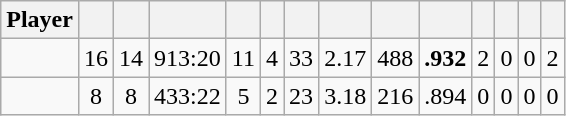<table class="wikitable sortable" style="text-align:center;">
<tr>
<th>Player</th>
<th></th>
<th></th>
<th></th>
<th></th>
<th></th>
<th></th>
<th></th>
<th></th>
<th></th>
<th></th>
<th></th>
<th></th>
<th></th>
</tr>
<tr>
<td></td>
<td>16</td>
<td>14</td>
<td>913:20</td>
<td>11</td>
<td>4</td>
<td>33</td>
<td>2.17</td>
<td>488</td>
<td><span><strong>.932</strong> </span></td>
<td>2</td>
<td>0</td>
<td>0</td>
<td>2</td>
</tr>
<tr>
<td></td>
<td>8</td>
<td>8</td>
<td>433:22</td>
<td>5</td>
<td>2</td>
<td>23</td>
<td>3.18</td>
<td>216</td>
<td>.894</td>
<td>0</td>
<td>0</td>
<td>0</td>
<td>0</td>
</tr>
</table>
